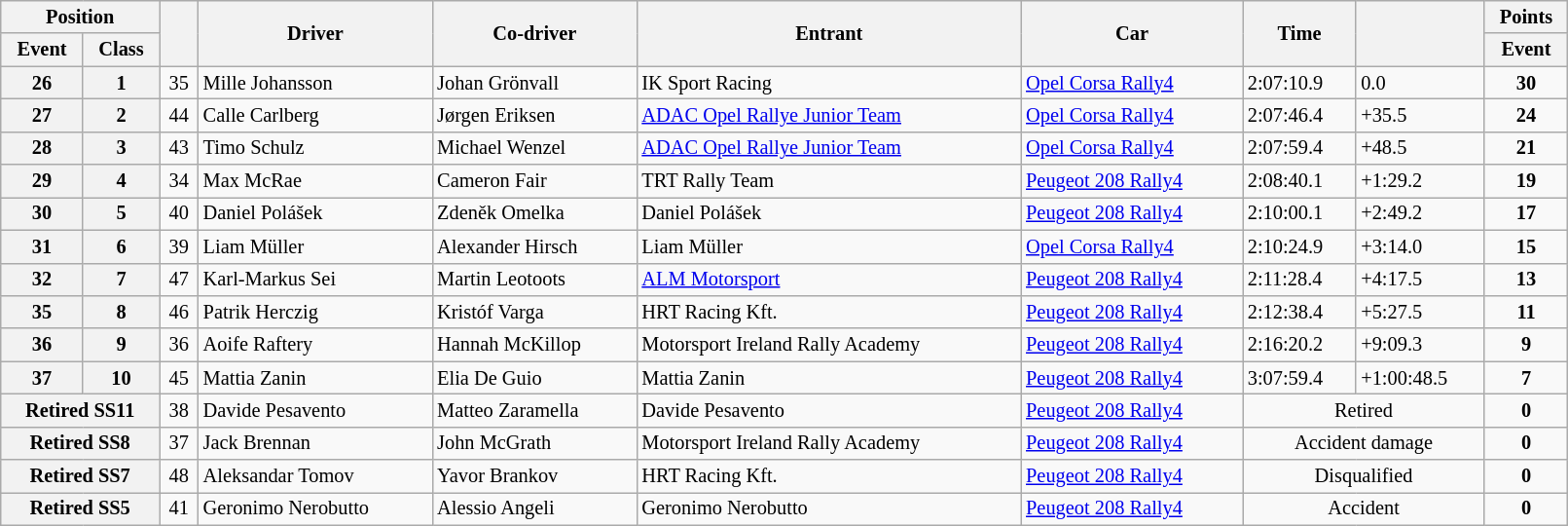<table class="wikitable" width="85%" style="font-size: 85%;">
<tr>
<th colspan="2">Position</th>
<th rowspan="2"></th>
<th rowspan="2">Driver</th>
<th rowspan="2">Co-driver</th>
<th rowspan="2">Entrant</th>
<th rowspan="2">Car</th>
<th rowspan="2">Time</th>
<th rowspan="2"></th>
<th>Points</th>
</tr>
<tr>
<th>Event</th>
<th>Class</th>
<th>Event</th>
</tr>
<tr>
<th>26</th>
<th>1</th>
<td align="center">35</td>
<td>Mille Johansson</td>
<td>Johan Grönvall</td>
<td>IK Sport Racing</td>
<td><a href='#'>Opel Corsa Rally4</a></td>
<td>2:07:10.9</td>
<td>0.0</td>
<td align="center"><strong>30</strong></td>
</tr>
<tr>
<th>27</th>
<th>2</th>
<td align="center">44</td>
<td>Calle Carlberg</td>
<td>Jørgen Eriksen</td>
<td><a href='#'>ADAC Opel Rallye Junior Team</a></td>
<td><a href='#'>Opel Corsa Rally4</a></td>
<td>2:07:46.4</td>
<td>+35.5</td>
<td align="center"><strong>24</strong></td>
</tr>
<tr>
<th>28</th>
<th>3</th>
<td align="center">43</td>
<td>Timo Schulz</td>
<td>Michael Wenzel</td>
<td><a href='#'>ADAC Opel Rallye Junior Team</a></td>
<td><a href='#'>Opel Corsa Rally4</a></td>
<td>2:07:59.4</td>
<td>+48.5</td>
<td align="center"><strong>21</strong></td>
</tr>
<tr>
<th>29</th>
<th>4</th>
<td align="center">34</td>
<td>Max McRae</td>
<td>Cameron Fair</td>
<td>TRT Rally Team</td>
<td><a href='#'>Peugeot 208 Rally4</a></td>
<td>2:08:40.1</td>
<td>+1:29.2</td>
<td align="center"><strong>19</strong></td>
</tr>
<tr>
<th>30</th>
<th>5</th>
<td align="center">40</td>
<td>Daniel Polášek</td>
<td>Zdeněk Omelka</td>
<td>Daniel Polášek</td>
<td><a href='#'>Peugeot 208 Rally4</a></td>
<td>2:10:00.1</td>
<td>+2:49.2</td>
<td align="center"><strong>17</strong></td>
</tr>
<tr>
<th>31</th>
<th>6</th>
<td align="center">39</td>
<td>Liam Müller</td>
<td>Alexander Hirsch</td>
<td>Liam Müller</td>
<td><a href='#'>Opel Corsa Rally4</a></td>
<td>2:10:24.9</td>
<td>+3:14.0</td>
<td align="center"><strong>15</strong></td>
</tr>
<tr>
<th>32</th>
<th>7</th>
<td align="center">47</td>
<td>Karl-Markus Sei</td>
<td>Martin Leotoots</td>
<td><a href='#'>ALM Motorsport</a></td>
<td><a href='#'>Peugeot 208 Rally4</a></td>
<td>2:11:28.4</td>
<td>+4:17.5</td>
<td align="center"><strong>13</strong></td>
</tr>
<tr>
<th>35</th>
<th>8</th>
<td align="center">46</td>
<td>Patrik Herczig</td>
<td>Kristóf Varga</td>
<td>HRT Racing Kft.</td>
<td><a href='#'>Peugeot 208 Rally4</a></td>
<td>2:12:38.4</td>
<td>+5:27.5</td>
<td align="center"><strong>11</strong></td>
</tr>
<tr>
<th>36</th>
<th>9</th>
<td align="center">36</td>
<td>Aoife Raftery</td>
<td>Hannah McKillop</td>
<td>Motorsport Ireland Rally Academy</td>
<td><a href='#'>Peugeot 208 Rally4</a></td>
<td>2:16:20.2</td>
<td>+9:09.3</td>
<td align="center"><strong>9</strong></td>
</tr>
<tr>
<th>37</th>
<th>10</th>
<td align="center">45</td>
<td>Mattia Zanin</td>
<td>Elia De Guio</td>
<td>Mattia Zanin</td>
<td><a href='#'>Peugeot 208 Rally4</a></td>
<td>3:07:59.4</td>
<td>+1:00:48.5</td>
<td align="center"><strong>7</strong></td>
</tr>
<tr>
<th colspan="2">Retired SS11</th>
<td align="center">38</td>
<td>Davide Pesavento</td>
<td>Matteo Zaramella</td>
<td>Davide Pesavento</td>
<td><a href='#'>Peugeot 208 Rally4</a></td>
<td colspan="2" align="center">Retired</td>
<td align="center"><strong>0</strong></td>
</tr>
<tr>
<th colspan="2">Retired SS8</th>
<td align="center">37</td>
<td>Jack Brennan</td>
<td>John McGrath</td>
<td>Motorsport Ireland Rally Academy</td>
<td><a href='#'>Peugeot 208 Rally4</a></td>
<td colspan="2" align="center">Accident damage</td>
<td align="center"><strong>0</strong></td>
</tr>
<tr>
<th colspan="2">Retired SS7</th>
<td align="center">48</td>
<td>Aleksandar Tomov</td>
<td>Yavor Brankov</td>
<td>HRT Racing Kft.</td>
<td><a href='#'>Peugeot 208 Rally4</a></td>
<td colspan="2" align="center">Disqualified</td>
<td align="center"><strong>0</strong></td>
</tr>
<tr>
<th colspan="2">Retired SS5</th>
<td align="center">41</td>
<td>Geronimo Nerobutto</td>
<td>Alessio Angeli</td>
<td>Geronimo Nerobutto</td>
<td><a href='#'>Peugeot 208 Rally4</a></td>
<td colspan="2" align="center">Accident</td>
<td align="center"><strong>0</strong></td>
</tr>
</table>
